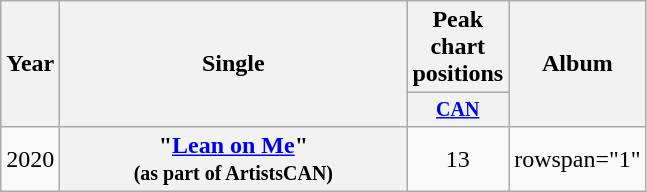<table class="wikitable plainrowheaders" style="text-align:center;">
<tr>
<th rowspan="2">Year</th>
<th rowspan="2" style="width:14em;">Single</th>
<th colspan="1">Peak chart positions</th>
<th rowspan="2">Album</th>
</tr>
<tr style="font-size:smaller;">
<th scope="col" style="width:3em"><a href='#'>CAN</a><br></th>
</tr>
<tr>
<td>2020</td>
<th scope="row">"<a href='#'>Lean on Me</a>"<br><small>(as part of ArtistsCAN)</small></th>
<td>13</td>
<td>rowspan="1" </td>
</tr>
</table>
